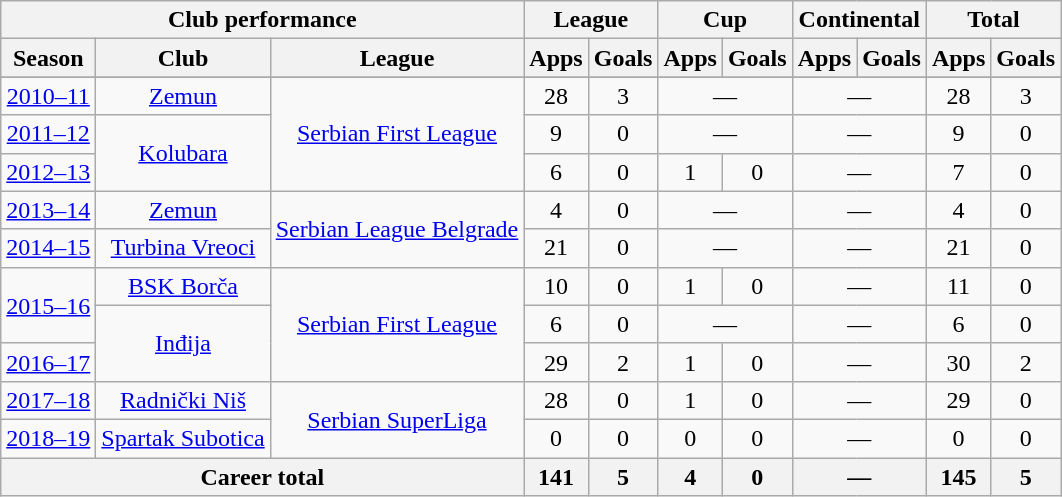<table class="wikitable" style="text-align:center">
<tr>
<th colspan=3>Club performance</th>
<th colspan=2>League</th>
<th colspan=2>Cup</th>
<th colspan=2>Continental</th>
<th colspan=2>Total</th>
</tr>
<tr>
<th>Season</th>
<th>Club</th>
<th>League</th>
<th>Apps</th>
<th>Goals</th>
<th>Apps</th>
<th>Goals</th>
<th>Apps</th>
<th>Goals</th>
<th>Apps</th>
<th>Goals</th>
</tr>
<tr>
</tr>
<tr>
<td><a href='#'>2010–11</a></td>
<td><a href='#'>Zemun</a></td>
<td rowspan="3"><a href='#'>Serbian First League</a></td>
<td>28</td>
<td>3</td>
<td colspan="2">—</td>
<td colspan="2">—</td>
<td>28</td>
<td>3</td>
</tr>
<tr>
<td><a href='#'>2011–12</a></td>
<td rowspan="2"><a href='#'>Kolubara</a></td>
<td>9</td>
<td>0</td>
<td colspan="2">—</td>
<td colspan="2">—</td>
<td>9</td>
<td>0</td>
</tr>
<tr>
<td><a href='#'>2012–13</a></td>
<td>6</td>
<td>0</td>
<td>1</td>
<td>0</td>
<td colspan="2">—</td>
<td>7</td>
<td>0</td>
</tr>
<tr>
<td><a href='#'>2013–14</a></td>
<td><a href='#'>Zemun</a></td>
<td rowspan="2"><a href='#'>Serbian League Belgrade</a></td>
<td>4</td>
<td>0</td>
<td colspan="2">—</td>
<td colspan="2">—</td>
<td>4</td>
<td>0</td>
</tr>
<tr>
<td><a href='#'>2014–15</a></td>
<td><a href='#'>Turbina Vreoci</a></td>
<td>21</td>
<td>0</td>
<td colspan="2">—</td>
<td colspan="2">—</td>
<td>21</td>
<td>0</td>
</tr>
<tr>
<td rowspan="2"><a href='#'>2015–16</a></td>
<td><a href='#'>BSK Borča</a></td>
<td rowspan="3"><a href='#'>Serbian First League</a></td>
<td>10</td>
<td>0</td>
<td>1</td>
<td>0</td>
<td colspan="2">—</td>
<td>11</td>
<td>0</td>
</tr>
<tr>
<td rowspan="2"><a href='#'>Inđija</a></td>
<td>6</td>
<td>0</td>
<td colspan="2">—</td>
<td colspan="2">—</td>
<td>6</td>
<td>0</td>
</tr>
<tr>
<td><a href='#'>2016–17</a></td>
<td>29</td>
<td>2</td>
<td>1</td>
<td>0</td>
<td colspan="2">—</td>
<td>30</td>
<td>2</td>
</tr>
<tr>
<td><a href='#'>2017–18</a></td>
<td><a href='#'>Radnički Niš</a></td>
<td rowspan="2"><a href='#'>Serbian SuperLiga</a></td>
<td>28</td>
<td>0</td>
<td>1</td>
<td>0</td>
<td colspan="2">—</td>
<td>29</td>
<td>0</td>
</tr>
<tr>
<td><a href='#'>2018–19</a></td>
<td><a href='#'>Spartak Subotica</a></td>
<td>0</td>
<td>0</td>
<td>0</td>
<td>0</td>
<td colspan="2">—</td>
<td>0</td>
<td>0</td>
</tr>
<tr>
<th colspan=3>Career total</th>
<th>141</th>
<th>5</th>
<th>4</th>
<th>0</th>
<th colspan="2">—</th>
<th>145</th>
<th>5</th>
</tr>
</table>
